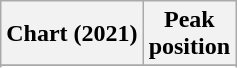<table class="wikitable plainrowheaders sortable" border="1">
<tr>
<th scope="col">Chart (2021)</th>
<th scope="col">Peak<br>position</th>
</tr>
<tr>
</tr>
<tr>
</tr>
<tr>
</tr>
</table>
